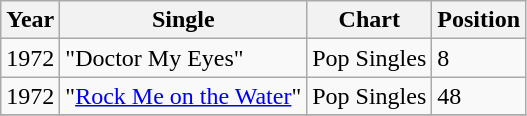<table class="wikitable">
<tr>
<th align="left">Year</th>
<th align="left">Single</th>
<th align="left">Chart</th>
<th align="left">Position</th>
</tr>
<tr>
<td align="left">1972</td>
<td align="left">"Doctor My Eyes"</td>
<td align="left">Pop Singles</td>
<td align="left">8</td>
</tr>
<tr>
<td align="left">1972</td>
<td align="left">"<a href='#'>Rock Me on the Water</a>"</td>
<td align="left">Pop Singles</td>
<td align="left">48</td>
</tr>
<tr>
</tr>
</table>
